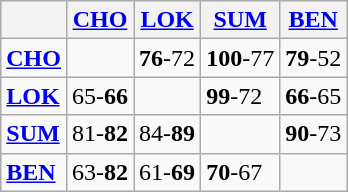<table class="wikitable">
<tr>
<th></th>
<th> <a href='#'>CHO</a></th>
<th> <a href='#'>LOK</a></th>
<th> <a href='#'><strong>SUM</strong></a></th>
<th> <a href='#'>BEN</a></th>
</tr>
<tr>
<td> <a href='#'><strong>CHO</strong></a></td>
<td></td>
<td><strong>76</strong>-72</td>
<td><strong>100</strong>-77</td>
<td><strong>79</strong>-52</td>
</tr>
<tr>
<td> <a href='#'><strong>LOK</strong></a></td>
<td>65-<strong>66</strong></td>
<td></td>
<td><strong>99</strong>-72</td>
<td><strong>66</strong>-65</td>
</tr>
<tr>
<td> <a href='#'><strong>SUM</strong></a></td>
<td>81-<strong>82</strong></td>
<td>84-<strong>89</strong></td>
<td></td>
<td><strong>90</strong>-73</td>
</tr>
<tr>
<td> <a href='#'><strong>BEN</strong></a></td>
<td>63-<strong>82</strong></td>
<td>61-<strong>69</strong></td>
<td><strong>70</strong>-67</td>
<td></td>
</tr>
</table>
